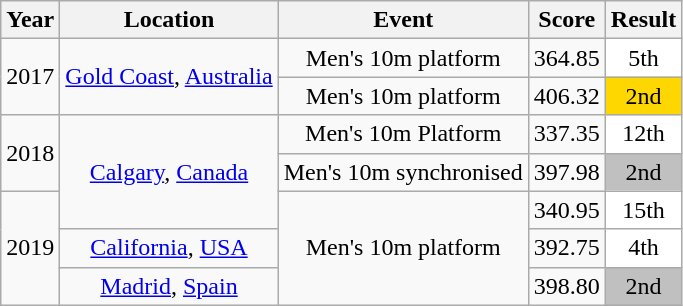<table class="wikitable" style="text-align:center;">
<tr>
<th>Year</th>
<th>Location</th>
<th>Event</th>
<th>Score</th>
<th>Result</th>
</tr>
<tr>
<td rowspan=2>2017</td>
<td rowspan=2><a href='#'>Gold Coast</a>, <a href='#'>Australia</a></td>
<td>Men's 10m platform</td>
<td>364.85</td>
<td bgcolor="white">5th</td>
</tr>
<tr>
<td>Men's 10m platform</td>
<td>406.32</td>
<td bgcolor="gold">2nd</td>
</tr>
<tr>
<td rowspan=2>2018</td>
<td rowspan=3><a href='#'>Calgary</a>, <a href='#'>Canada</a></td>
<td>Men's 10m Platform</td>
<td>337.35</td>
<td bgcolor="white">12th</td>
</tr>
<tr>
<td>Men's 10m synchronised</td>
<td>397.98</td>
<td bgcolor="silver">2nd</td>
</tr>
<tr>
<td rowspan=3>2019</td>
<td rowspan=3>Men's 10m platform</td>
<td>340.95</td>
<td bgcolor="white">15th</td>
</tr>
<tr>
<td><a href='#'>California</a>, <a href='#'>USA</a></td>
<td>392.75</td>
<td bgcolor="white">4th</td>
</tr>
<tr>
<td><a href='#'>Madrid</a>, <a href='#'>Spain</a></td>
<td>398.80</td>
<td bgcolor="silver">2nd</td>
</tr>
</table>
